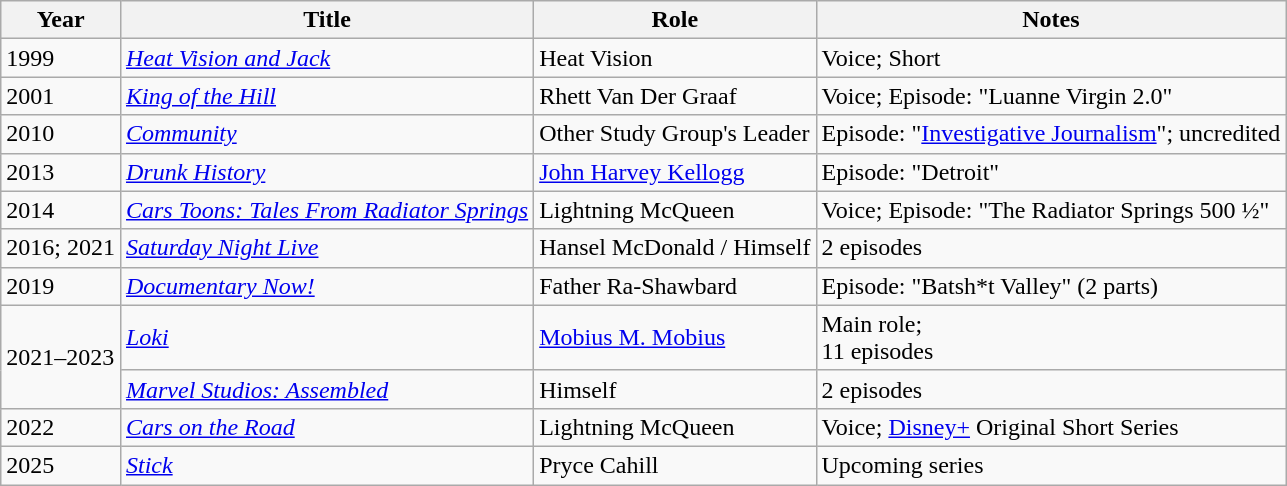<table class="wikitable sortable plainrowheaders">
<tr>
<th scope="col">Year</th>
<th scope="col">Title</th>
<th scope="col">Role</th>
<th scope="col" class="unsortable">Notes</th>
</tr>
<tr>
<td>1999</td>
<td><em><a href='#'>Heat Vision and Jack</a></em></td>
<td>Heat Vision</td>
<td>Voice; Short</td>
</tr>
<tr>
<td>2001</td>
<td><em><a href='#'>King of the Hill</a></em></td>
<td>Rhett Van Der Graaf</td>
<td>Voice; Episode: "Luanne Virgin 2.0"</td>
</tr>
<tr>
<td>2010</td>
<td><em><a href='#'>Community</a></em></td>
<td>Other Study Group's Leader</td>
<td>Episode: "<a href='#'>Investigative Journalism</a>"; uncredited</td>
</tr>
<tr>
<td>2013</td>
<td><em><a href='#'>Drunk History</a></em></td>
<td><a href='#'>John Harvey Kellogg</a></td>
<td>Episode: "Detroit"</td>
</tr>
<tr>
<td>2014</td>
<td><em><a href='#'>Cars Toons: Tales From Radiator Springs</a></em></td>
<td>Lightning McQueen</td>
<td>Voice; Episode: "The Radiator Springs 500 ½"</td>
</tr>
<tr>
<td>2016; 2021</td>
<td><em><a href='#'>Saturday Night Live</a></em></td>
<td>Hansel McDonald / Himself</td>
<td>2 episodes</td>
</tr>
<tr>
<td>2019</td>
<td><em><a href='#'>Documentary Now!</a></em></td>
<td>Father Ra-Shawbard</td>
<td>Episode: "Batsh*t Valley" (2 parts)</td>
</tr>
<tr>
<td rowspan=2>2021–2023</td>
<td><em><a href='#'>Loki</a></em></td>
<td><a href='#'>Mobius M. Mobius</a></td>
<td>Main role;<br>11 episodes</td>
</tr>
<tr>
<td><em><a href='#'>Marvel Studios: Assembled</a></em></td>
<td>Himself</td>
<td>2 episodes</td>
</tr>
<tr>
<td>2022</td>
<td><em><a href='#'>Cars on the Road</a></em></td>
<td>Lightning McQueen</td>
<td>Voice; <a href='#'>Disney+</a> Original Short Series</td>
</tr>
<tr>
<td>2025</td>
<td><em><a href='#'>Stick</a></em></td>
<td>Pryce Cahill</td>
<td>Upcoming series</td>
</tr>
</table>
